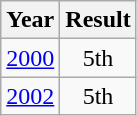<table class="wikitable" style="text-align:center">
<tr>
<th>Year</th>
<th>Result</th>
</tr>
<tr>
<td><a href='#'>2000</a></td>
<td>5th</td>
</tr>
<tr>
<td><a href='#'>2002</a></td>
<td>5th</td>
</tr>
</table>
